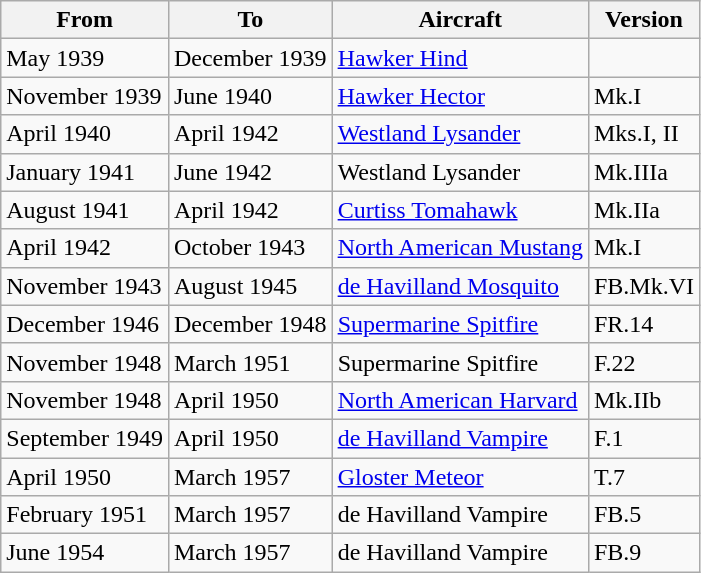<table class="wikitable">
<tr>
<th>From</th>
<th>To</th>
<th>Aircraft</th>
<th>Version</th>
</tr>
<tr>
<td>May 1939</td>
<td>December 1939</td>
<td><a href='#'>Hawker Hind</a></td>
<td></td>
</tr>
<tr>
<td>November 1939</td>
<td>June 1940</td>
<td><a href='#'>Hawker Hector</a></td>
<td>Mk.I</td>
</tr>
<tr>
<td>April 1940</td>
<td>April 1942</td>
<td><a href='#'>Westland Lysander</a></td>
<td>Mks.I, II</td>
</tr>
<tr>
<td>January 1941</td>
<td>June 1942</td>
<td>Westland Lysander</td>
<td>Mk.IIIa</td>
</tr>
<tr>
<td>August 1941</td>
<td>April 1942</td>
<td><a href='#'>Curtiss Tomahawk</a></td>
<td>Mk.IIa</td>
</tr>
<tr>
<td>April 1942</td>
<td>October 1943</td>
<td><a href='#'>North American Mustang</a></td>
<td>Mk.I</td>
</tr>
<tr>
<td>November 1943</td>
<td>August 1945</td>
<td><a href='#'>de Havilland Mosquito</a></td>
<td>FB.Mk.VI</td>
</tr>
<tr>
<td>December 1946</td>
<td>December 1948</td>
<td><a href='#'>Supermarine Spitfire</a></td>
<td>FR.14</td>
</tr>
<tr>
<td>November 1948</td>
<td>March 1951</td>
<td>Supermarine Spitfire</td>
<td>F.22</td>
</tr>
<tr>
<td>November 1948</td>
<td>April 1950</td>
<td><a href='#'>North American Harvard</a></td>
<td>Mk.IIb</td>
</tr>
<tr>
<td>September 1949</td>
<td>April 1950</td>
<td><a href='#'>de Havilland Vampire</a></td>
<td>F.1</td>
</tr>
<tr>
<td>April 1950</td>
<td>March 1957</td>
<td><a href='#'>Gloster Meteor</a></td>
<td>T.7</td>
</tr>
<tr>
<td>February 1951</td>
<td>March 1957</td>
<td>de Havilland Vampire</td>
<td>FB.5</td>
</tr>
<tr>
<td>June 1954</td>
<td>March 1957</td>
<td>de Havilland Vampire</td>
<td>FB.9</td>
</tr>
</table>
